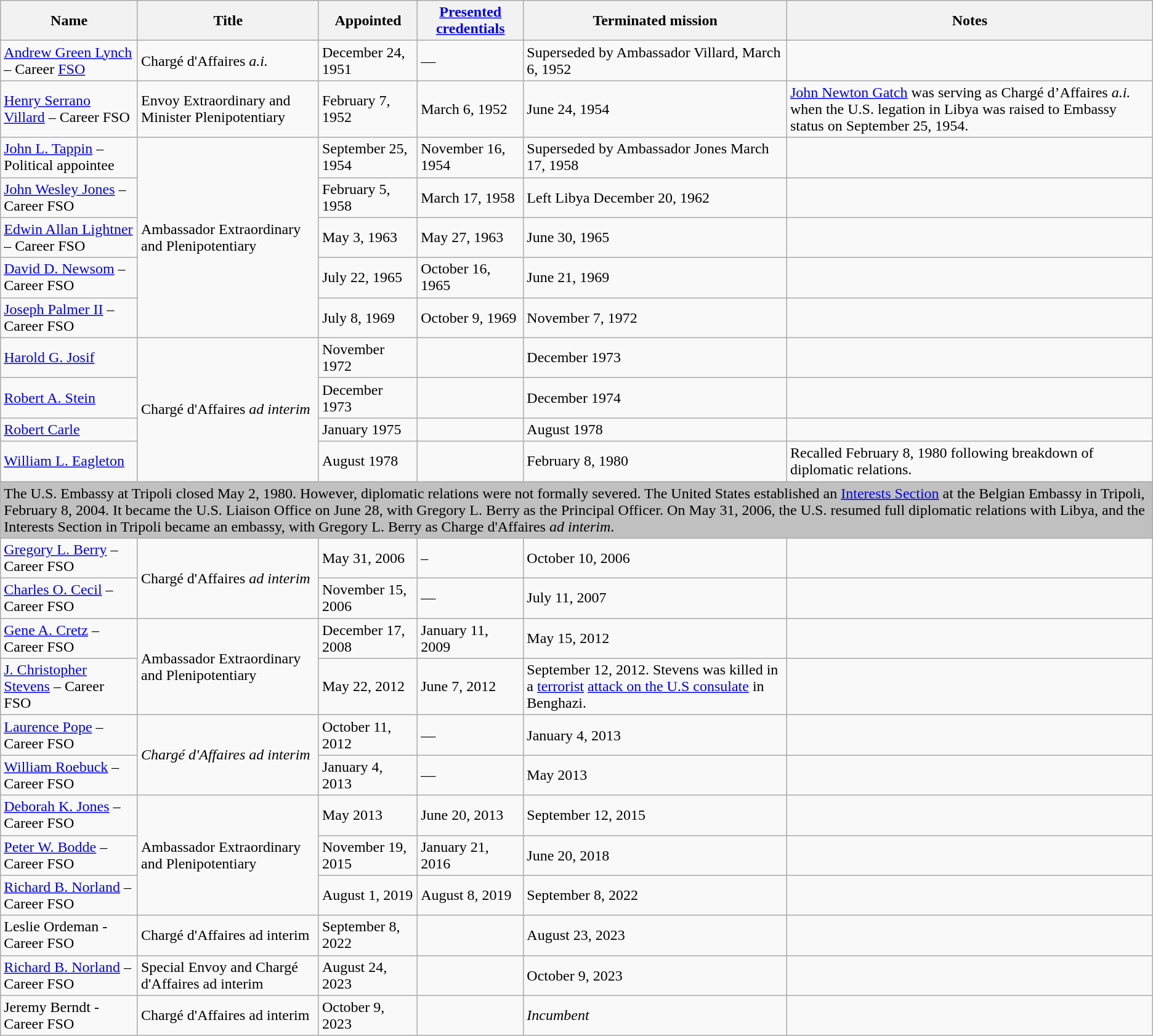<table class="wikitable">
<tr>
<th>Name</th>
<th>Title</th>
<th>Appointed</th>
<th><a href='#'>Presented credentials</a></th>
<th>Terminated mission</th>
<th>Notes</th>
</tr>
<tr>
<td><a href='#'>Andrew Green Lynch</a> – Career <a href='#'>FSO</a></td>
<td>Chargé d'Affaires <em>a.i.</em></td>
<td>December 24, 1951</td>
<td>— </td>
<td>Superseded by Ambassador Villard, March 6, 1952</td>
<td></td>
</tr>
<tr>
<td><a href='#'>Henry Serrano Villard</a> – Career FSO</td>
<td>Envoy Extraordinary and Minister Plenipotentiary</td>
<td>February 7, 1952</td>
<td>March 6, 1952</td>
<td>June 24, 1954</td>
<td><a href='#'>John Newton Gatch</a> was serving as Chargé d’Affaires <em>a.i.</em> when the U.S. legation in Libya was raised to Embassy status on September 25, 1954.</td>
</tr>
<tr>
<td><a href='#'>John L. Tappin</a> – Political appointee</td>
<td rowspan="5">Ambassador Extraordinary and Plenipotentiary</td>
<td>September 25, 1954</td>
<td>November 16, 1954</td>
<td>Superseded by Ambassador Jones March 17, 1958</td>
<td></td>
</tr>
<tr>
<td><a href='#'>John Wesley Jones</a> – Career FSO</td>
<td>February 5, 1958</td>
<td>March 17, 1958</td>
<td>Left Libya December 20, 1962</td>
<td></td>
</tr>
<tr>
<td><a href='#'>Edwin Allan Lightner</a> – Career FSO</td>
<td>May 3, 1963</td>
<td>May 27, 1963</td>
<td>June 30, 1965</td>
<td></td>
</tr>
<tr>
<td><a href='#'>David D. Newsom</a> – Career FSO</td>
<td>July 22, 1965</td>
<td>October 16, 1965</td>
<td>June 21, 1969</td>
<td></td>
</tr>
<tr>
<td><a href='#'>Joseph Palmer II</a> – Career FSO</td>
<td>July 8, 1969</td>
<td>October 9, 1969</td>
<td>November 7, 1972</td>
<td></td>
</tr>
<tr>
<td><a href='#'>Harold G. Josif</a></td>
<td rowspan="4">Chargé d'Affaires <em>ad interim</em></td>
<td>November 1972</td>
<td></td>
<td>December 1973</td>
<td></td>
</tr>
<tr>
<td><a href='#'>Robert A. Stein</a></td>
<td>December 1973</td>
<td></td>
<td>December 1974</td>
<td></td>
</tr>
<tr>
<td><a href='#'>Robert Carle</a></td>
<td>January 1975</td>
<td></td>
<td>August 1978</td>
<td></td>
</tr>
<tr>
<td><a href='#'>William L. Eagleton</a></td>
<td>August 1978</td>
<td></td>
<td>February 8, 1980</td>
<td>Recalled February 8, 1980 following breakdown of diplomatic relations.</td>
</tr>
<tr>
<td colspan="6" style="background: silver;">The U.S. Embassy at Tripoli closed May 2, 1980. However, diplomatic relations were not formally severed.    The United States established an <a href='#'>Interests Section</a> at the Belgian Embassy in Tripoli, February 8, 2004. It became the U.S. Liaison Office on June 28, with Gregory L. Berry as the Principal Officer. On May 31, 2006, the U.S. resumed full diplomatic relations with Libya, and the Interests Section in Tripoli became an embassy, with Gregory L. Berry as Charge d'Affaires <em>ad interim</em>.</td>
</tr>
<tr>
<td><a href='#'>Gregory L. Berry</a> – Career FSO</td>
<td rowspan="2">Chargé d'Affaires <em>ad interim</em></td>
<td>May 31, 2006</td>
<td>–</td>
<td>October 10, 2006</td>
<td></td>
</tr>
<tr>
<td><a href='#'>Charles O. Cecil</a> – Career FSO</td>
<td>November 15, 2006</td>
<td>—</td>
<td>July 11, 2007</td>
<td></td>
</tr>
<tr>
<td><a href='#'>Gene A. Cretz</a> – Career FSO</td>
<td rowspan="2">Ambassador Extraordinary and Plenipotentiary</td>
<td>December 17, 2008</td>
<td>January 11, 2009</td>
<td>May 15, 2012</td>
<td></td>
</tr>
<tr>
<td><a href='#'>J. Christopher Stevens</a> – Career FSO</td>
<td>May 22, 2012</td>
<td>June 7, 2012</td>
<td>September 12, 2012. Stevens was killed in a <a href='#'>terrorist</a> <a href='#'>attack on the U.S consulate</a> in Benghazi.</td>
<td></td>
</tr>
<tr>
<td><a href='#'>Laurence Pope</a> – Career FSO</td>
<td rowspan="2"><em>Chargé d'Affaires ad interim</em></td>
<td>October 11, 2012 </td>
<td>—</td>
<td>January 4, 2013</td>
<td></td>
</tr>
<tr>
<td><a href='#'>William Roebuck</a> – Career FSO</td>
<td>January 4, 2013</td>
<td>—</td>
<td>May 2013</td>
<td></td>
</tr>
<tr>
<td><a href='#'>Deborah K. Jones</a> – Career FSO</td>
<td rowspan="3">Ambassador Extraordinary and Plenipotentiary</td>
<td>May 2013</td>
<td>June 20, 2013</td>
<td>September 12, 2015</td>
<td></td>
</tr>
<tr>
<td><a href='#'>Peter W. Bodde</a> – Career FSO</td>
<td>November 19, 2015</td>
<td>January 21, 2016</td>
<td>June 20, 2018</td>
<td></td>
</tr>
<tr>
<td><a href='#'>Richard B. Norland</a> – Career FSO</td>
<td>August 1, 2019</td>
<td>August 8, 2019</td>
<td>September 8, 2022</td>
<td></td>
</tr>
<tr>
<td>Leslie Ordeman - Career FSO</td>
<td>Chargé d'Affaires ad interim</td>
<td>September 8, 2022</td>
<td></td>
<td>August 23, 2023</td>
<td></td>
</tr>
<tr>
<td><a href='#'>Richard B. Norland</a> – Career FSO</td>
<td>Special Envoy and Chargé d'Affaires ad interim</td>
<td>August 24, 2023</td>
<td></td>
<td>October 9, 2023</td>
<td></td>
</tr>
<tr>
<td>Jeremy Berndt - Career FSO</td>
<td>Chargé d'Affaires ad interim</td>
<td>October 9, 2023</td>
<td></td>
<td><em>Incumbent</em></td>
<td></td>
</tr>
</table>
